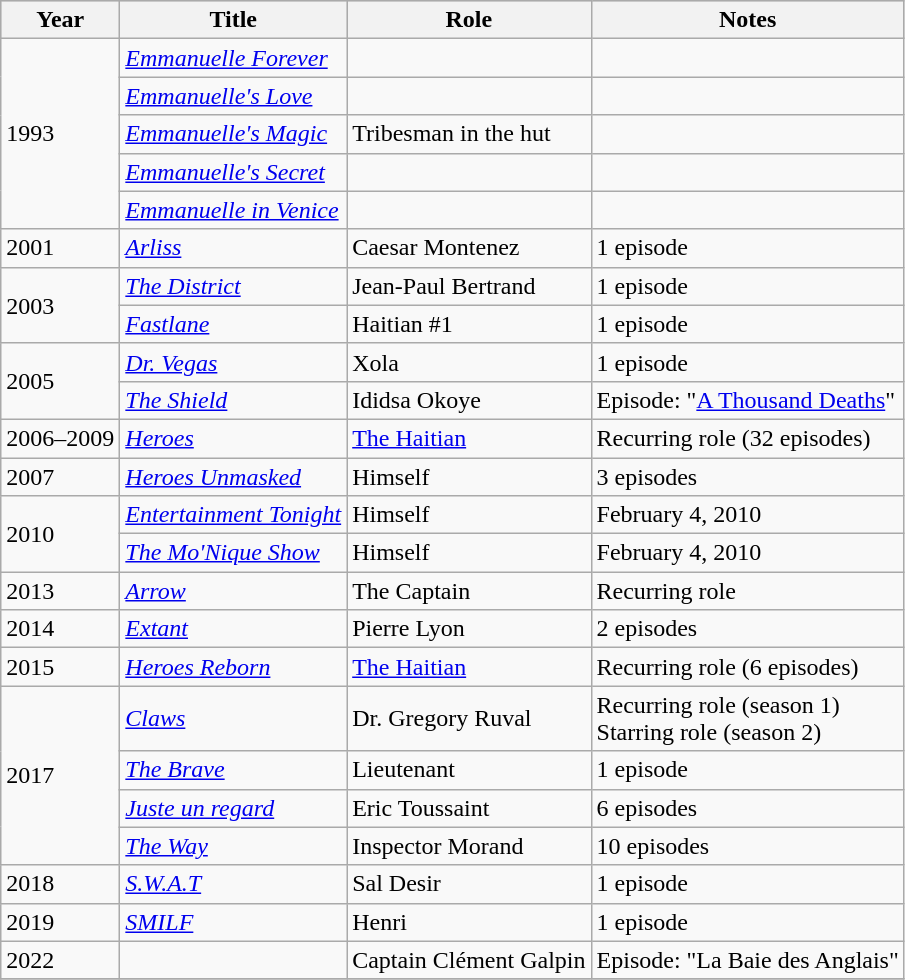<table class="wikitable">
<tr style="background:#ccc; text-align:center;">
<th>Year</th>
<th>Title</th>
<th>Role</th>
<th>Notes</th>
</tr>
<tr>
<td rowspan="5">1993</td>
<td><em><a href='#'>Emmanuelle Forever</a></em></td>
<td></td>
<td></td>
</tr>
<tr>
<td><em><a href='#'>Emmanuelle's Love</a></em></td>
<td></td>
<td></td>
</tr>
<tr>
<td><em><a href='#'>Emmanuelle's Magic</a></em></td>
<td>Tribesman in the hut</td>
<td></td>
</tr>
<tr>
<td><em><a href='#'>Emmanuelle's Secret</a></em></td>
<td></td>
<td></td>
</tr>
<tr>
<td><em><a href='#'>Emmanuelle in Venice</a></em></td>
<td></td>
<td></td>
</tr>
<tr>
<td>2001</td>
<td><em><a href='#'>Arliss</a></em></td>
<td>Caesar Montenez</td>
<td>1 episode</td>
</tr>
<tr>
<td rowspan="2">2003</td>
<td><em><a href='#'>The District</a></em></td>
<td>Jean-Paul Bertrand</td>
<td>1 episode</td>
</tr>
<tr>
<td><em><a href='#'>Fastlane</a></em></td>
<td>Haitian #1</td>
<td>1 episode</td>
</tr>
<tr>
<td rowspan="2">2005</td>
<td><em><a href='#'>Dr. Vegas</a></em></td>
<td>Xola</td>
<td>1 episode</td>
</tr>
<tr>
<td><em><a href='#'>The Shield</a></em></td>
<td>Ididsa Okoye</td>
<td>Episode: "<a href='#'>A Thousand Deaths</a>"</td>
</tr>
<tr>
<td>2006–2009</td>
<td><em><a href='#'>Heroes</a></em></td>
<td><a href='#'>The Haitian</a></td>
<td>Recurring role (32 episodes)</td>
</tr>
<tr>
<td>2007</td>
<td><em><a href='#'>Heroes Unmasked</a></em></td>
<td>Himself</td>
<td>3 episodes</td>
</tr>
<tr>
<td rowspan="2">2010</td>
<td><em><a href='#'>Entertainment Tonight</a></em></td>
<td>Himself</td>
<td>February 4, 2010</td>
</tr>
<tr>
<td><em><a href='#'>The Mo'Nique Show</a></em></td>
<td>Himself</td>
<td>February 4, 2010</td>
</tr>
<tr>
<td>2013</td>
<td><em><a href='#'>Arrow</a></em></td>
<td>The Captain</td>
<td>Recurring role</td>
</tr>
<tr>
<td>2014</td>
<td><em><a href='#'>Extant</a></em></td>
<td>Pierre Lyon</td>
<td>2 episodes</td>
</tr>
<tr>
<td>2015</td>
<td><em><a href='#'>Heroes Reborn</a></em></td>
<td><a href='#'>The Haitian</a></td>
<td>Recurring role (6 episodes)</td>
</tr>
<tr>
<td rowspan="4">2017</td>
<td><em><a href='#'>Claws</a></em></td>
<td>Dr. Gregory Ruval</td>
<td>Recurring role (season 1)<br>Starring role (season 2)</td>
</tr>
<tr>
<td><em><a href='#'>The Brave</a></em></td>
<td>Lieutenant</td>
<td>1 episode</td>
</tr>
<tr>
<td><em><a href='#'>Juste un regard</a></em></td>
<td>Eric Toussaint</td>
<td>6 episodes</td>
</tr>
<tr>
<td><em><a href='#'>The Way</a></em></td>
<td>Inspector Morand</td>
<td>10 episodes</td>
</tr>
<tr>
<td>2018</td>
<td><em><a href='#'>S.W.A.T</a></em></td>
<td>Sal Desir</td>
<td>1 episode</td>
</tr>
<tr>
<td>2019</td>
<td><em><a href='#'>SMILF</a></em></td>
<td>Henri</td>
<td>1 episode</td>
</tr>
<tr>
<td>2022</td>
<td><em></em></td>
<td>Captain Clément Galpin</td>
<td>Episode: "La Baie des Anglais"</td>
</tr>
<tr>
</tr>
</table>
